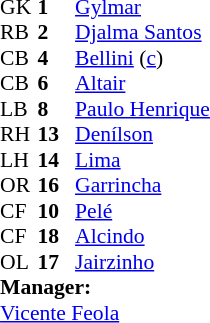<table style="font-size:90%; margin:0.2em auto;" cellspacing="0" cellpadding="0">
<tr>
<th width="25"></th>
<th width="25"></th>
</tr>
<tr>
<td>GK</td>
<td><strong>1</strong></td>
<td><a href='#'>Gylmar</a></td>
</tr>
<tr>
<td>RB</td>
<td><strong>2</strong></td>
<td><a href='#'>Djalma Santos</a></td>
</tr>
<tr>
<td>CB</td>
<td><strong>4</strong></td>
<td><a href='#'>Bellini</a> (<a href='#'>c</a>)</td>
</tr>
<tr>
<td>CB</td>
<td><strong>6</strong></td>
<td><a href='#'>Altair</a></td>
</tr>
<tr>
<td>LB</td>
<td><strong>8</strong></td>
<td><a href='#'>Paulo Henrique</a></td>
</tr>
<tr>
<td>RH</td>
<td><strong>13</strong></td>
<td><a href='#'>Denílson</a></td>
<td></td>
</tr>
<tr>
<td>LH</td>
<td><strong>14</strong></td>
<td><a href='#'>Lima</a></td>
</tr>
<tr>
<td>OR</td>
<td><strong>16</strong></td>
<td><a href='#'>Garrincha</a></td>
</tr>
<tr>
<td>CF</td>
<td><strong>10</strong></td>
<td><a href='#'>Pelé</a></td>
</tr>
<tr>
<td>CF</td>
<td><strong>18</strong></td>
<td><a href='#'>Alcindo</a></td>
</tr>
<tr>
<td>OL</td>
<td><strong>17</strong></td>
<td><a href='#'>Jairzinho</a></td>
</tr>
<tr>
<td colspan="3"><strong>Manager:</strong></td>
</tr>
<tr>
<td colspan="3"><a href='#'>Vicente Feola</a></td>
</tr>
</table>
